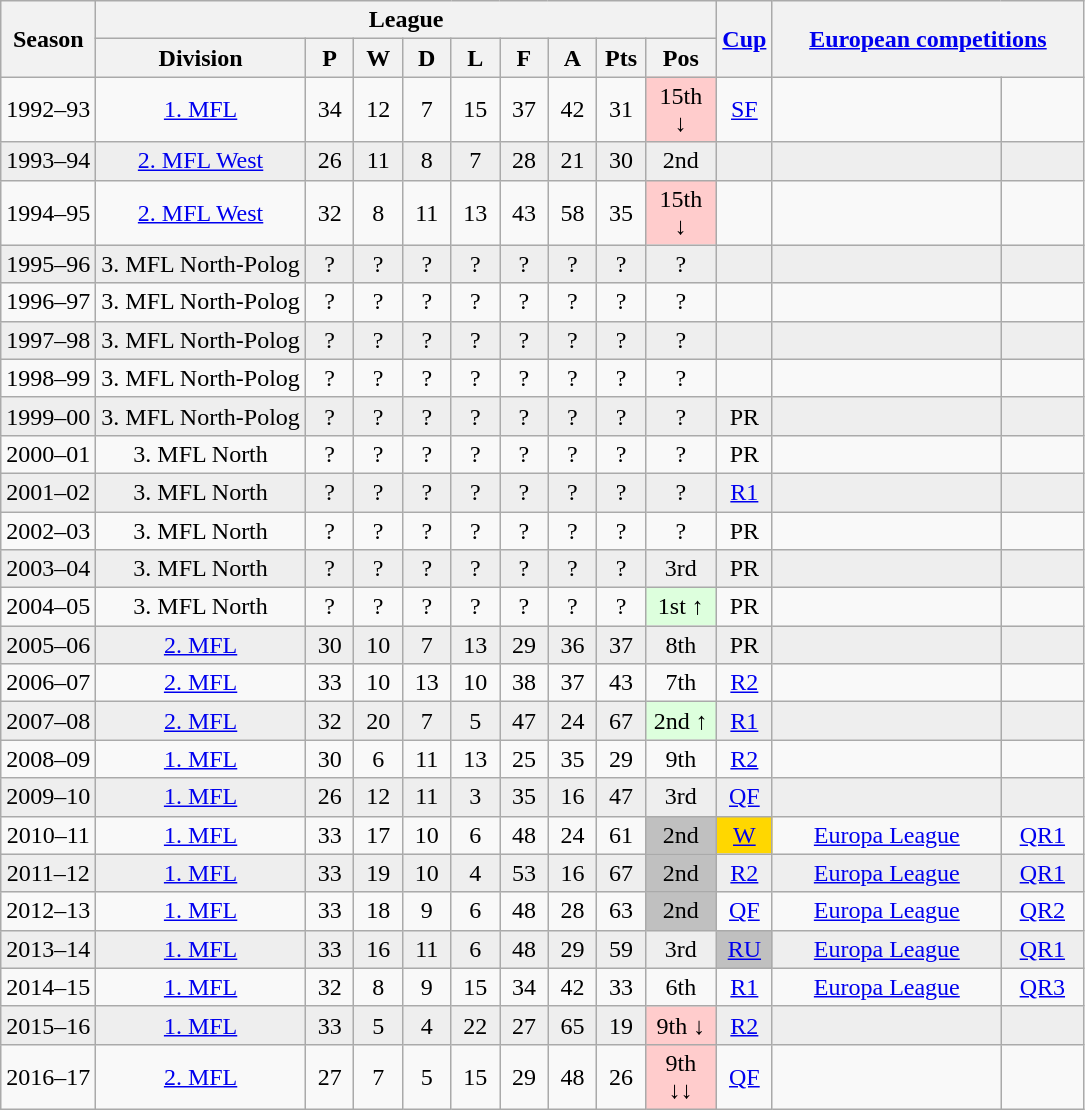<table class="wikitable" style="text-align:center; font-size:100%">
<tr>
<th rowspan=2>Season</th>
<th colspan=9>League</th>
<th rowspan=2 width="30"><a href='#'>Cup</a></th>
<th rowspan=2 colspan=2 width="200"><a href='#'>European competitions</a></th>
</tr>
<tr>
<th>Division</th>
<th width="25">P</th>
<th width="25">W</th>
<th width="25">D</th>
<th width="25">L</th>
<th width="25">F</th>
<th width="25">A</th>
<th width="25">Pts</th>
<th width="40">Pos</th>
</tr>
<tr>
<td>1992–93</td>
<td><a href='#'>1. MFL</a></td>
<td>34</td>
<td>12</td>
<td>7</td>
<td>15</td>
<td>37</td>
<td>42</td>
<td>31</td>
<td bgcolor="#FFCCCC">15th ↓</td>
<td><a href='#'>SF</a></td>
<td></td>
<td></td>
</tr>
<tr bgcolor=#EEEEEE>
<td>1993–94</td>
<td><a href='#'>2. MFL West</a></td>
<td>26</td>
<td>11</td>
<td>8</td>
<td>7</td>
<td>28</td>
<td>21</td>
<td>30</td>
<td>2nd</td>
<td></td>
<td></td>
<td></td>
</tr>
<tr>
<td>1994–95</td>
<td><a href='#'>2. MFL West</a></td>
<td>32</td>
<td>8</td>
<td>11</td>
<td>13</td>
<td>43</td>
<td>58</td>
<td>35</td>
<td bgcolor="#FFCCCC">15th ↓</td>
<td></td>
<td></td>
<td></td>
</tr>
<tr bgcolor=#EEEEEE>
<td>1995–96</td>
<td>3. MFL North-Polog</td>
<td>?</td>
<td>?</td>
<td>?</td>
<td>?</td>
<td>?</td>
<td>?</td>
<td>?</td>
<td>?</td>
<td></td>
<td></td>
<td></td>
</tr>
<tr>
<td>1996–97</td>
<td>3. MFL North-Polog</td>
<td>?</td>
<td>?</td>
<td>?</td>
<td>?</td>
<td>?</td>
<td>?</td>
<td>?</td>
<td>?</td>
<td></td>
<td></td>
<td></td>
</tr>
<tr bgcolor=#EEEEEE>
<td>1997–98</td>
<td>3. MFL North-Polog</td>
<td>?</td>
<td>?</td>
<td>?</td>
<td>?</td>
<td>?</td>
<td>?</td>
<td>?</td>
<td>?</td>
<td></td>
<td></td>
<td></td>
</tr>
<tr>
<td>1998–99</td>
<td>3. MFL North-Polog</td>
<td>?</td>
<td>?</td>
<td>?</td>
<td>?</td>
<td>?</td>
<td>?</td>
<td>?</td>
<td>?</td>
<td></td>
<td></td>
<td></td>
</tr>
<tr bgcolor=#EEEEEE>
<td>1999–00</td>
<td>3. MFL North-Polog</td>
<td>?</td>
<td>?</td>
<td>?</td>
<td>?</td>
<td>?</td>
<td>?</td>
<td>?</td>
<td>?</td>
<td>PR</td>
<td></td>
<td></td>
</tr>
<tr>
<td>2000–01</td>
<td>3. MFL North</td>
<td>?</td>
<td>?</td>
<td>?</td>
<td>?</td>
<td>?</td>
<td>?</td>
<td>?</td>
<td>?</td>
<td>PR</td>
<td></td>
<td></td>
</tr>
<tr bgcolor=#EEEEEE>
<td>2001–02</td>
<td>3. MFL North</td>
<td>?</td>
<td>?</td>
<td>?</td>
<td>?</td>
<td>?</td>
<td>?</td>
<td>?</td>
<td>?</td>
<td><a href='#'>R1</a></td>
<td></td>
<td></td>
</tr>
<tr>
<td>2002–03</td>
<td>3. MFL North</td>
<td>?</td>
<td>?</td>
<td>?</td>
<td>?</td>
<td>?</td>
<td>?</td>
<td>?</td>
<td>?</td>
<td>PR</td>
<td></td>
<td></td>
</tr>
<tr bgcolor=#EEEEEE>
<td>2003–04</td>
<td>3. MFL North</td>
<td>?</td>
<td>?</td>
<td>?</td>
<td>?</td>
<td>?</td>
<td>?</td>
<td>?</td>
<td>3rd</td>
<td>PR</td>
<td></td>
<td></td>
</tr>
<tr>
<td>2004–05</td>
<td>3. MFL North</td>
<td>?</td>
<td>?</td>
<td>?</td>
<td>?</td>
<td>?</td>
<td>?</td>
<td>?</td>
<td bgcolor="#DDFFDD">1st ↑</td>
<td>PR</td>
<td></td>
<td></td>
</tr>
<tr bgcolor=#EEEEEE>
<td>2005–06</td>
<td><a href='#'>2. MFL</a></td>
<td>30</td>
<td>10</td>
<td>7</td>
<td>13</td>
<td>29</td>
<td>36</td>
<td>37</td>
<td>8th</td>
<td>PR</td>
<td></td>
<td></td>
</tr>
<tr>
<td>2006–07</td>
<td><a href='#'>2. MFL</a></td>
<td>33</td>
<td>10</td>
<td>13</td>
<td>10</td>
<td>38</td>
<td>37</td>
<td>43</td>
<td>7th</td>
<td><a href='#'>R2</a></td>
<td></td>
<td></td>
</tr>
<tr bgcolor=#EEEEEE>
<td>2007–08</td>
<td><a href='#'>2. MFL</a></td>
<td>32</td>
<td>20</td>
<td>7</td>
<td>5</td>
<td>47</td>
<td>24</td>
<td>67</td>
<td bgcolor="#DDFFDD">2nd ↑</td>
<td><a href='#'>R1</a></td>
<td></td>
<td></td>
</tr>
<tr>
<td>2008–09</td>
<td><a href='#'>1. MFL</a></td>
<td>30</td>
<td>6</td>
<td>11</td>
<td>13</td>
<td>25</td>
<td>35</td>
<td>29</td>
<td>9th</td>
<td><a href='#'>R2</a></td>
<td></td>
<td></td>
</tr>
<tr bgcolor=#EEEEEE>
<td>2009–10</td>
<td><a href='#'>1. MFL</a></td>
<td>26</td>
<td>12</td>
<td>11</td>
<td>3</td>
<td>35</td>
<td>16</td>
<td>47</td>
<td>3rd</td>
<td><a href='#'>QF</a></td>
<td></td>
<td></td>
</tr>
<tr>
<td>2010–11</td>
<td><a href='#'>1. MFL</a></td>
<td>33</td>
<td>17</td>
<td>10</td>
<td>6</td>
<td>48</td>
<td>24</td>
<td>61</td>
<td bgcolor="silver">2nd</td>
<td bgcolor="gold"><a href='#'>W</a></td>
<td><a href='#'>Europa League</a></td>
<td><a href='#'>QR1</a></td>
</tr>
<tr bgcolor=#EEEEEE>
<td>2011–12</td>
<td><a href='#'>1. MFL</a></td>
<td>33</td>
<td>19</td>
<td>10</td>
<td>4</td>
<td>53</td>
<td>16</td>
<td>67</td>
<td bgcolor="silver">2nd</td>
<td><a href='#'>R2</a></td>
<td><a href='#'>Europa League</a></td>
<td><a href='#'>QR1</a></td>
</tr>
<tr>
<td>2012–13</td>
<td><a href='#'>1. MFL</a></td>
<td>33</td>
<td>18</td>
<td>9</td>
<td>6</td>
<td>48</td>
<td>28</td>
<td>63</td>
<td bgcolor="silver">2nd</td>
<td><a href='#'>QF</a></td>
<td><a href='#'>Europa League</a></td>
<td><a href='#'>QR2</a></td>
</tr>
<tr bgcolor=#EEEEEE>
<td>2013–14</td>
<td><a href='#'>1. MFL</a></td>
<td>33</td>
<td>16</td>
<td>11</td>
<td>6</td>
<td>48</td>
<td>29</td>
<td>59</td>
<td>3rd</td>
<td bgcolor="silver"><a href='#'>RU</a></td>
<td><a href='#'>Europa League</a></td>
<td><a href='#'>QR1</a></td>
</tr>
<tr>
<td>2014–15</td>
<td><a href='#'>1. MFL</a></td>
<td>32</td>
<td>8</td>
<td>9</td>
<td>15</td>
<td>34</td>
<td>42</td>
<td>33</td>
<td>6th</td>
<td><a href='#'>R1</a></td>
<td><a href='#'>Europa League</a></td>
<td><a href='#'>QR3</a></td>
</tr>
<tr bgcolor=#EEEEEE>
<td>2015–16</td>
<td><a href='#'>1. MFL</a></td>
<td>33</td>
<td>5</td>
<td>4</td>
<td>22</td>
<td>27</td>
<td>65</td>
<td>19</td>
<td bgcolor="#FFCCCC">9th ↓</td>
<td><a href='#'>R2</a></td>
<td></td>
<td></td>
</tr>
<tr>
<td>2016–17</td>
<td><a href='#'>2. MFL</a></td>
<td>27</td>
<td>7</td>
<td>5</td>
<td>15</td>
<td>29</td>
<td>48</td>
<td>26</td>
<td bgcolor="#FFCCCC">9th ↓↓</td>
<td><a href='#'>QF</a></td>
<td></td>
<td></td>
</tr>
</table>
